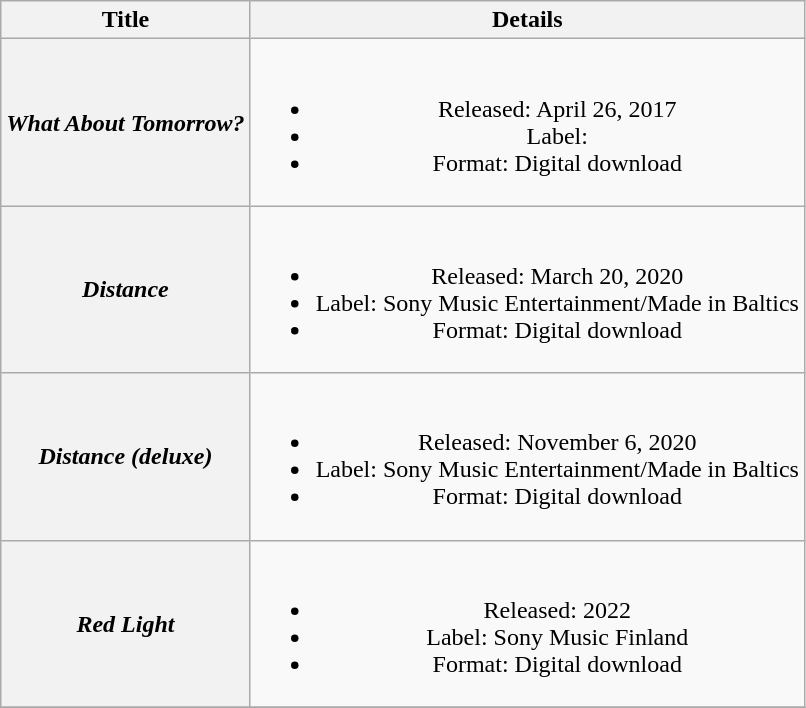<table class="wikitable plainrowheaders" style="text-align:center;">
<tr>
<th scope="col">Title</th>
<th scope="col">Details</th>
</tr>
<tr>
<th scope="row"><em>What About Tomorrow?</em></th>
<td><br><ul><li>Released: April 26, 2017</li><li>Label:</li><li>Format: Digital download</li></ul></td>
</tr>
<tr>
<th scope="row"><em>Distance</em></th>
<td><br><ul><li>Released: March 20, 2020</li><li>Label: Sony Music Entertainment/Made in Baltics</li><li>Format: Digital download</li></ul></td>
</tr>
<tr>
<th scope="row"><em>Distance (deluxe)</em></th>
<td><br><ul><li>Released: November 6, 2020</li><li>Label: Sony Music Entertainment/Made in Baltics</li><li>Format: Digital download</li></ul></td>
</tr>
<tr>
<th scope="row"><em>Red Light</em></th>
<td><br><ul><li>Released: 2022</li><li>Label: Sony Music Finland</li><li>Format: Digital download</li></ul></td>
</tr>
<tr>
</tr>
</table>
